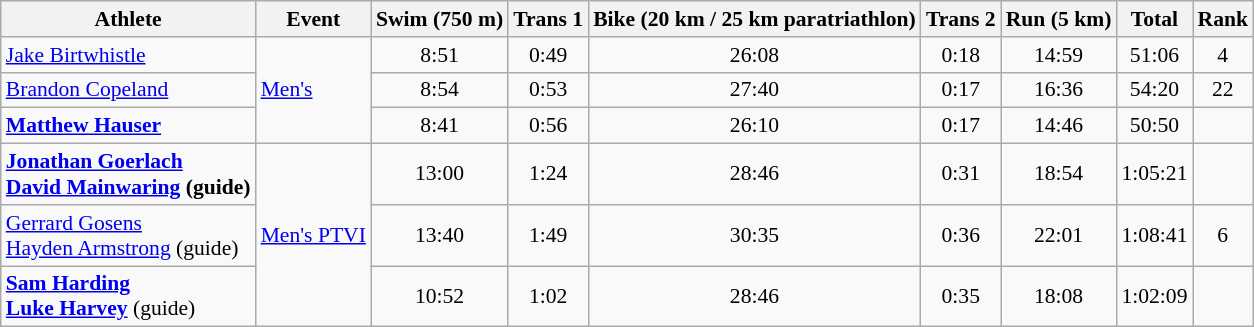<table class=wikitable style=font-size:90%;text-align:center>
<tr>
<th>Athlete</th>
<th>Event</th>
<th>Swim (750 m)</th>
<th>Trans 1</th>
<th>Bike (20 km / 25 km paratriathlon)</th>
<th>Trans 2</th>
<th>Run (5 km)</th>
<th>Total</th>
<th>Rank</th>
</tr>
<tr>
<td align=left><a href='#'>Jake Birtwhistle</a></td>
<td style="text-align:left;" rowspan="3"><a href='#'>Men's</a></td>
<td>8:51</td>
<td>0:49</td>
<td>26:08</td>
<td>0:18</td>
<td>14:59</td>
<td>51:06</td>
<td>4</td>
</tr>
<tr>
<td align=left><a href='#'>Brandon Copeland</a></td>
<td>8:54</td>
<td>0:53</td>
<td>27:40</td>
<td>0:17</td>
<td>16:36</td>
<td>54:20</td>
<td>22</td>
</tr>
<tr>
<td align=left><strong><a href='#'>Matthew Hauser</a></strong></td>
<td>8:41</td>
<td>0:56</td>
<td>26:10</td>
<td>0:17</td>
<td>14:46</td>
<td>50:50</td>
<td></td>
</tr>
<tr>
<td align=left><strong><a href='#'>Jonathan Goerlach</a> <br> <a href='#'>David Mainwaring</a> (guide)</strong></td>
<td style="text-align:left;" rowspan="3"><a href='#'>Men's PTVI</a></td>
<td>13:00</td>
<td>1:24</td>
<td>28:46</td>
<td>0:31</td>
<td>18:54</td>
<td>1:05:21</td>
<td></td>
</tr>
<tr>
<td align=left><a href='#'>Gerrard Gosens</a> <br><a href='#'>Hayden Armstrong</a> (guide)</td>
<td>13:40</td>
<td>1:49</td>
<td>30:35</td>
<td>0:36</td>
<td>22:01</td>
<td>1:08:41</td>
<td>6</td>
</tr>
<tr>
<td align=left><strong><a href='#'>Sam Harding</a> <br> <a href='#'>Luke Harvey</a></strong> (guide)</td>
<td>10:52</td>
<td>1:02</td>
<td>28:46</td>
<td>0:35</td>
<td>18:08</td>
<td>1:02:09</td>
<td></td>
</tr>
</table>
